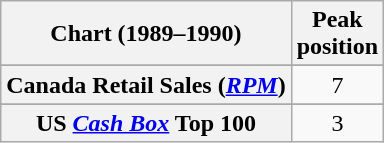<table class="wikitable sortable plainrowheaders" style="text-align:center">
<tr>
<th scope="col">Chart (1989–1990)</th>
<th scope="col">Peak<br>position</th>
</tr>
<tr>
</tr>
<tr>
</tr>
<tr>
<th scope="row">Canada Retail Sales (<em><a href='#'>RPM</a></em>)</th>
<td>7</td>
</tr>
<tr>
</tr>
<tr>
</tr>
<tr>
</tr>
<tr>
</tr>
<tr>
</tr>
<tr>
<th scope="row">US <em><a href='#'>Cash Box</a></em> Top 100</th>
<td>3</td>
</tr>
</table>
